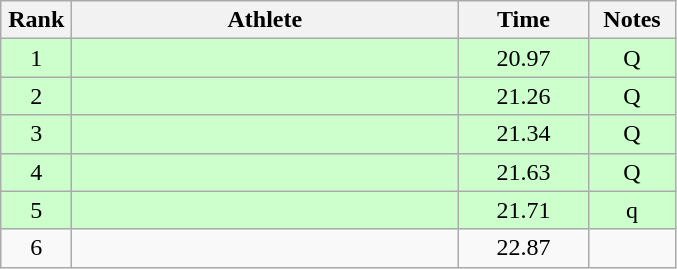<table class="wikitable" style="text-align:center">
<tr>
<th width=40>Rank</th>
<th width=250>Athlete</th>
<th width=80>Time</th>
<th width=50>Notes</th>
</tr>
<tr bgcolor="ccffcc">
<td>1</td>
<td align=left></td>
<td>20.97</td>
<td>Q</td>
</tr>
<tr bgcolor="ccffcc">
<td>2</td>
<td align=left></td>
<td>21.26</td>
<td>Q</td>
</tr>
<tr bgcolor="ccffcc">
<td>3</td>
<td align=left></td>
<td>21.34</td>
<td>Q</td>
</tr>
<tr bgcolor="ccffcc">
<td>4</td>
<td align=left></td>
<td>21.63</td>
<td>Q</td>
</tr>
<tr bgcolor="ccffcc">
<td>5</td>
<td align=left></td>
<td>21.71</td>
<td>q</td>
</tr>
<tr>
<td>6</td>
<td align=left></td>
<td>22.87</td>
<td></td>
</tr>
</table>
